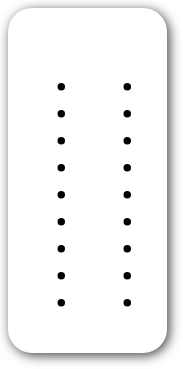<table style=" border-radius:1em; box-shadow: 0.1em 0.1em 0.5em rgba(0,0,0,0.75); background-color: white; border: 1px solid white; padding: 5px;">
<tr style="vertical-align:top;">
<td><br><ul><li></li><li></li><li></li><li></li><li></li><li></li><li></li><li></li><li></li></ul></td>
<td valign="top"><br><ul><li></li><li></li><li></li><li></li><li></li><li></li><li></li><li></li><li></li></ul></td>
<td></td>
</tr>
</table>
